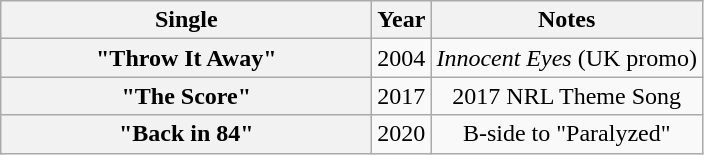<table class="wikitable plainrowheaders" style="text-align:center;">
<tr>
<th scope="col" style="width:15em;">Single</th>
<th scope="col">Year</th>
<th scope="col" rowspan="1">Notes</th>
</tr>
<tr>
<th scope="row">"Throw It Away"</th>
<td>2004</td>
<td><em>Innocent Eyes</em> (UK promo)</td>
</tr>
<tr>
<th scope="row">"The Score"</th>
<td rowspan="1">2017</td>
<td>2017 NRL Theme Song</td>
</tr>
<tr>
<th scope="row">"Back in 84"</th>
<td>2020</td>
<td>B-side to "Paralyzed"</td>
</tr>
</table>
